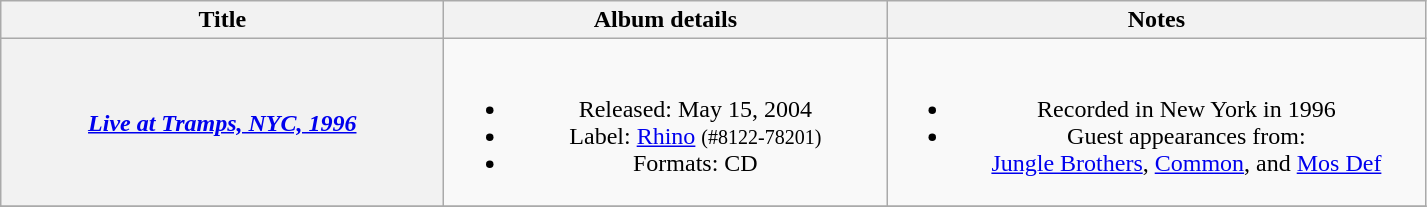<table class="wikitable plainrowheaders" style="text-align:center;">
<tr>
<th style="width:18em;">Title</th>
<th style="width:18em;">Album details</th>
<th style="width:22em;">Notes</th>
</tr>
<tr>
<th scope="row"><em><a href='#'>Live at Tramps, NYC, 1996</a></em></th>
<td><br><ul><li>Released: May 15, 2004</li><li>Label: <a href='#'>Rhino</a> <small>(#8122-78201)</small></li><li>Formats: CD</li></ul></td>
<td><br><ul><li>Recorded in New York in 1996</li><li>Guest appearances from:<br><a href='#'>Jungle Brothers</a>, <a href='#'>Common</a>, and <a href='#'>Mos Def</a></li></ul></td>
</tr>
<tr>
</tr>
</table>
